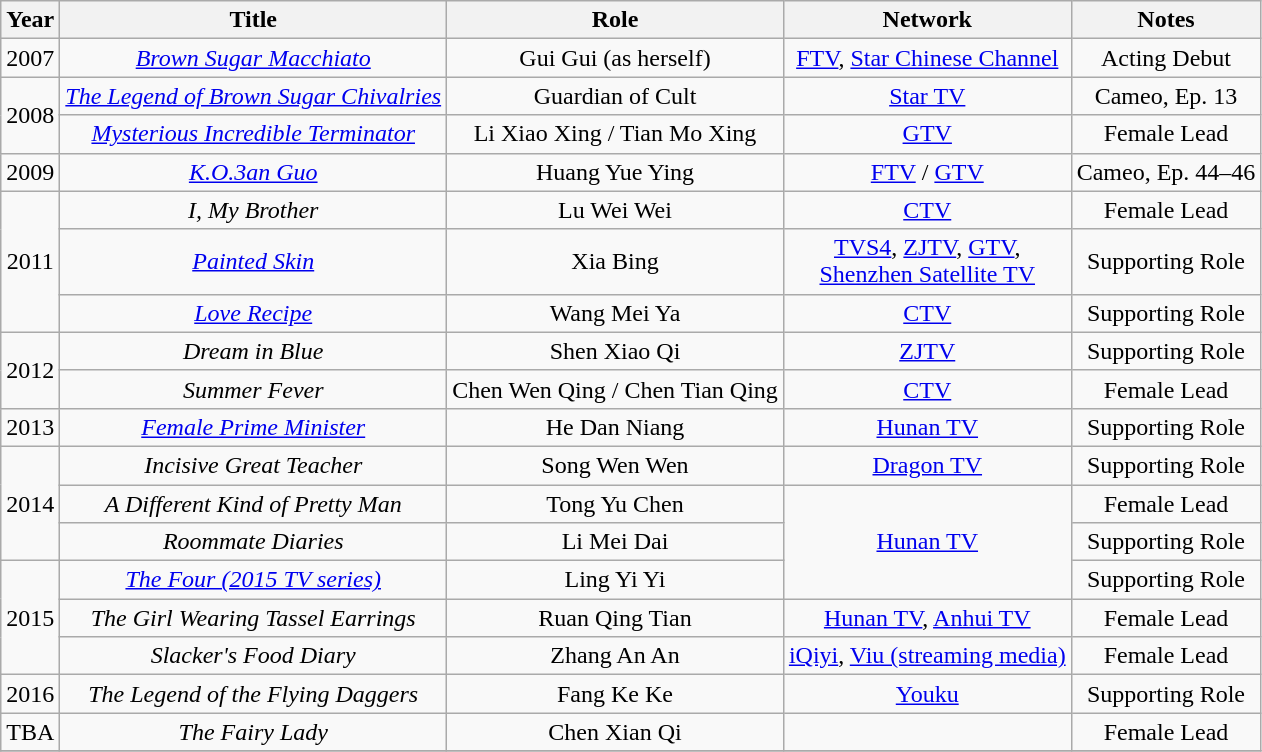<table class="wikitable sortable" style="text-align:center">
<tr>
<th>Year</th>
<th>Title</th>
<th>Role</th>
<th>Network</th>
<th class="unsortable">Notes</th>
</tr>
<tr>
<td>2007</td>
<td><em><a href='#'>Brown Sugar Macchiato</a></em></td>
<td>Gui Gui (as herself)</td>
<td><a href='#'>FTV</a>, <a href='#'>Star Chinese Channel</a></td>
<td>Acting Debut</td>
</tr>
<tr>
<td rowspan=2>2008</td>
<td><em><a href='#'>The Legend of Brown Sugar Chivalries</a></em></td>
<td>Guardian of Cult</td>
<td><a href='#'>Star TV</a></td>
<td>Cameo, Ep. 13</td>
</tr>
<tr>
<td><em><a href='#'>Mysterious Incredible Terminator</a></em></td>
<td>Li Xiao Xing / Tian Mo Xing</td>
<td><a href='#'>GTV</a></td>
<td>Female Lead</td>
</tr>
<tr>
<td>2009</td>
<td><em><a href='#'>K.O.3an Guo</a></em></td>
<td>Huang Yue Ying</td>
<td><a href='#'>FTV</a> / <a href='#'>GTV</a></td>
<td>Cameo, Ep. 44–46</td>
</tr>
<tr>
<td rowspan=3>2011</td>
<td><em>I, My Brother</em></td>
<td>Lu Wei Wei</td>
<td><a href='#'>CTV</a></td>
<td>Female Lead</td>
</tr>
<tr>
<td><em><a href='#'>Painted Skin</a></em></td>
<td>Xia Bing</td>
<td><a href='#'>TVS4</a>, <a href='#'>ZJTV</a>, <a href='#'>GTV</a>,<br><a href='#'>Shenzhen Satellite TV</a></td>
<td>Supporting Role</td>
</tr>
<tr>
<td><em><a href='#'>Love Recipe</a></em></td>
<td>Wang Mei Ya</td>
<td><a href='#'>CTV</a></td>
<td>Supporting Role</td>
</tr>
<tr>
<td rowspan=2>2012</td>
<td><em>Dream in Blue</em></td>
<td>Shen Xiao Qi</td>
<td><a href='#'>ZJTV</a></td>
<td>Supporting Role</td>
</tr>
<tr>
<td><em>Summer Fever</em></td>
<td>Chen Wen Qing / Chen Tian Qing</td>
<td><a href='#'>CTV</a></td>
<td>Female Lead</td>
</tr>
<tr>
<td>2013</td>
<td><em><a href='#'>Female Prime Minister</a></em></td>
<td>He Dan Niang</td>
<td><a href='#'>Hunan TV</a></td>
<td>Supporting Role</td>
</tr>
<tr>
<td rowspan=3>2014</td>
<td><em>Incisive Great Teacher</em></td>
<td>Song Wen Wen</td>
<td><a href='#'>Dragon TV</a></td>
<td>Supporting Role</td>
</tr>
<tr>
<td><em>A Different Kind of Pretty Man</em></td>
<td>Tong Yu Chen</td>
<td rowspan="3"><a href='#'>Hunan TV</a></td>
<td>Female Lead</td>
</tr>
<tr>
<td><em>Roommate Diaries</em></td>
<td>Li Mei Dai</td>
<td>Supporting Role</td>
</tr>
<tr>
<td rowspan=3>2015</td>
<td><em><a href='#'>The Four (2015 TV series)</a></em></td>
<td>Ling Yi Yi</td>
<td>Supporting Role</td>
</tr>
<tr>
<td><em>The Girl Wearing Tassel Earrings</em></td>
<td>Ruan Qing Tian</td>
<td><a href='#'>Hunan TV</a>, <a href='#'>Anhui TV</a></td>
<td>Female Lead</td>
</tr>
<tr>
<td><em>Slacker's Food Diary</em></td>
<td>Zhang An An</td>
<td><a href='#'>iQiyi</a>, <a href='#'>Viu (streaming media)</a></td>
<td>Female Lead</td>
</tr>
<tr>
<td>2016</td>
<td><em>The Legend of the Flying Daggers</em></td>
<td>Fang Ke Ke</td>
<td><a href='#'>Youku</a></td>
<td>Supporting Role</td>
</tr>
<tr>
<td>TBA</td>
<td><em>The Fairy Lady</em></td>
<td>Chen Xian Qi</td>
<td></td>
<td>Female Lead</td>
</tr>
<tr>
</tr>
</table>
